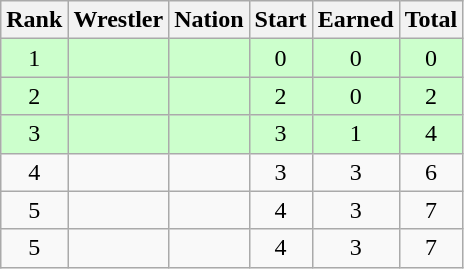<table class="wikitable sortable" style="text-align:center;">
<tr>
<th>Rank</th>
<th>Wrestler</th>
<th>Nation</th>
<th>Start</th>
<th>Earned</th>
<th>Total</th>
</tr>
<tr style="background:#cfc;">
<td>1</td>
<td align=left></td>
<td align=left></td>
<td>0</td>
<td>0</td>
<td>0</td>
</tr>
<tr style="background:#cfc;">
<td>2</td>
<td align=left></td>
<td align=left></td>
<td>2</td>
<td>0</td>
<td>2</td>
</tr>
<tr style="background:#cfc;">
<td>3</td>
<td align=left></td>
<td align=left></td>
<td>3</td>
<td>1</td>
<td>4</td>
</tr>
<tr>
<td>4</td>
<td align=left></td>
<td align=left></td>
<td>3</td>
<td>3</td>
<td>6</td>
</tr>
<tr>
<td>5</td>
<td align=left></td>
<td align=left></td>
<td>4</td>
<td>3</td>
<td>7</td>
</tr>
<tr>
<td>5</td>
<td align=left></td>
<td align=left></td>
<td>4</td>
<td>3</td>
<td>7</td>
</tr>
</table>
